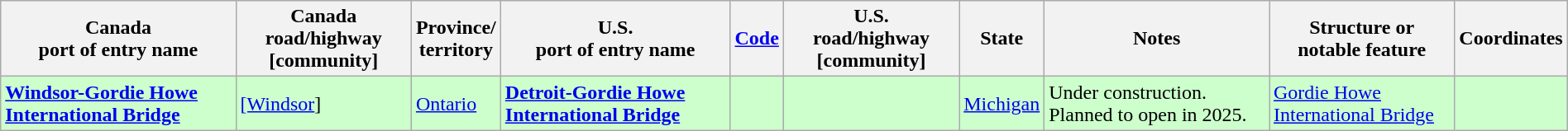<table class="wikitable sortable" style="width:100%;">
<tr>
<th>Canada<br>port of entry name</th>
<th>Canada<br>road/highway [community]</th>
<th>Province/<br>territory</th>
<th>U.S.<br>port of entry name</th>
<th><a href='#'>Code</a></th>
<th>U.S.<br>road/highway [community]</th>
<th>State</th>
<th>Notes</th>
<th>Structure or<br>notable feature</th>
<th>Coordinates</th>
</tr>
<tr>
<td style="background:#cfc;"><a href='#'><strong>Windsor-Gordie Howe International Bridge</strong></a></td>
<td style="background:#cfc;"> <a href='#'>[Windsor</a>]</td>
<td style="background:#cfc;"><a href='#'>Ontario</a></td>
<td style="background:#cfc;"><a href='#'><strong>Detroit-Gordie Howe International Bridge</strong></a></td>
<td style="background:#cfc;"></td>
<td style="background:#cfc;"></td>
<td style="background:#cfc;"><a href='#'>Michigan</a></td>
<td style="background:#cfc;">Under construction. Planned to open in 2025.</td>
<td style="background:#cfc;"><a href='#'>Gordie Howe International Bridge</a></td>
<td style="background:#cfc;"></td>
</tr>
</table>
